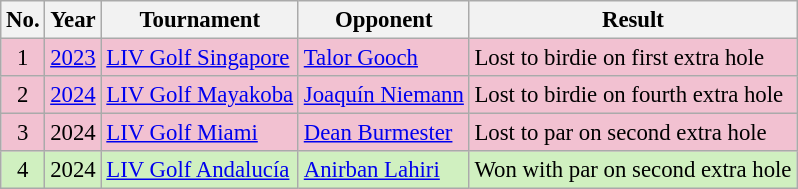<table class="wikitable" style="font-size:95%;">
<tr>
<th>No.</th>
<th>Year</th>
<th>Tournament</th>
<th>Opponent</th>
<th>Result</th>
</tr>
<tr style="background:#F2C1D1;">
<td align=center>1</td>
<td><a href='#'>2023</a></td>
<td><a href='#'>LIV Golf Singapore</a></td>
<td> <a href='#'>Talor Gooch</a></td>
<td>Lost to birdie on first extra hole</td>
</tr>
<tr style="background:#F2C1D1;">
<td align=center>2</td>
<td><a href='#'>2024</a></td>
<td><a href='#'>LIV Golf Mayakoba</a></td>
<td> <a href='#'>Joaquín Niemann</a></td>
<td>Lost to birdie on fourth extra hole</td>
</tr>
<tr style="background:#F2C1D1;">
<td align=center>3</td>
<td>2024</td>
<td><a href='#'>LIV Golf Miami</a></td>
<td> <a href='#'>Dean Burmester</a></td>
<td>Lost to par on second extra hole</td>
</tr>
<tr style="background:#D0F0C0;">
<td align=center>4</td>
<td>2024</td>
<td><a href='#'>LIV Golf Andalucía</a></td>
<td> <a href='#'>Anirban Lahiri</a></td>
<td>Won with par on second extra hole</td>
</tr>
</table>
